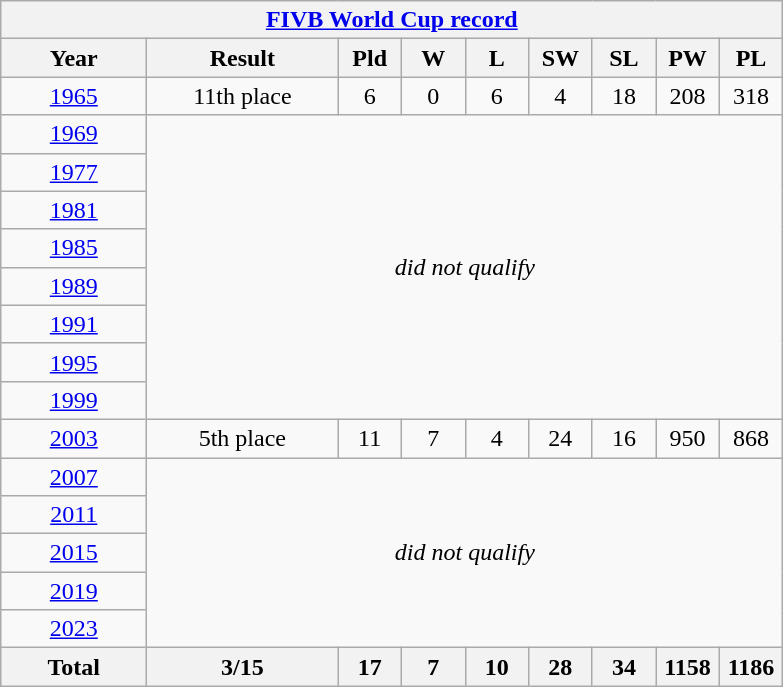<table class="wikitable" style="text-align:center">
<tr>
<th colspan=9><a href='#'>FIVB World Cup record</a></th>
</tr>
<tr>
<th width=90>Year</th>
<th width=120>Result</th>
<th width=35>Pld</th>
<th width=35>W</th>
<th width=35>L</th>
<th width=35>SW</th>
<th width=35>SL</th>
<th width=35>PW</th>
<th width=35>PL</th>
</tr>
<tr>
<td> <a href='#'>1965</a></td>
<td>11th place</td>
<td>6</td>
<td>0</td>
<td>6</td>
<td>4</td>
<td>18</td>
<td>208</td>
<td>318</td>
</tr>
<tr>
<td> <a href='#'>1969</a></td>
<td colspan=8 rowspan=8><em>did not qualify</em></td>
</tr>
<tr>
<td> <a href='#'>1977</a></td>
</tr>
<tr>
<td> <a href='#'>1981</a></td>
</tr>
<tr>
<td> <a href='#'>1985</a></td>
</tr>
<tr>
<td> <a href='#'>1989</a></td>
</tr>
<tr>
<td> <a href='#'>1991</a></td>
</tr>
<tr>
<td> <a href='#'>1995</a></td>
</tr>
<tr>
<td> <a href='#'>1999</a></td>
</tr>
<tr>
<td> <a href='#'>2003</a></td>
<td>5th place</td>
<td>11</td>
<td>7</td>
<td>4</td>
<td>24</td>
<td>16</td>
<td>950</td>
<td>868</td>
</tr>
<tr>
<td> <a href='#'>2007</a></td>
<td colspan=8 rowspan=5><em>did not qualify</em></td>
</tr>
<tr>
<td> <a href='#'>2011</a></td>
</tr>
<tr>
<td> <a href='#'>2015</a></td>
</tr>
<tr>
<td> <a href='#'>2019</a></td>
</tr>
<tr>
<td> <a href='#'>2023</a></td>
</tr>
<tr>
<th>Total</th>
<th>3/15</th>
<th>17</th>
<th>7</th>
<th>10</th>
<th>28</th>
<th>34</th>
<th>1158</th>
<th>1186</th>
</tr>
</table>
